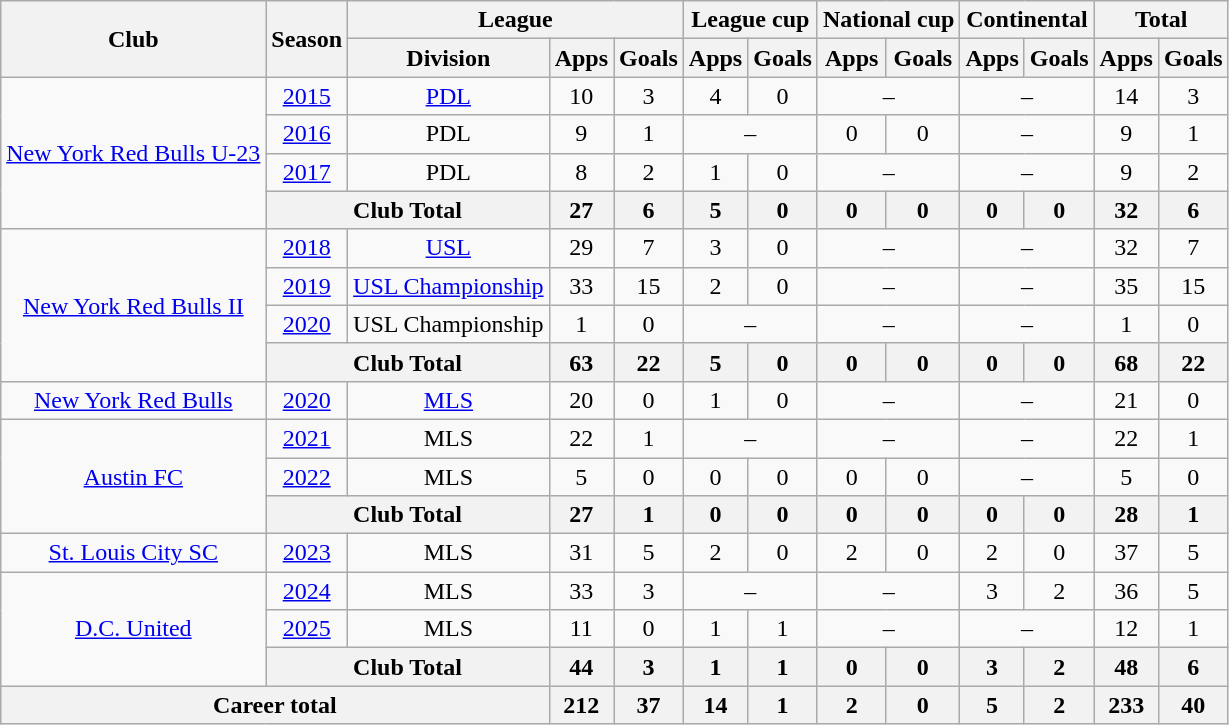<table class="wikitable" style="text-align: center;">
<tr>
<th rowspan="2">Club</th>
<th rowspan="2">Season</th>
<th colspan="3">League</th>
<th colspan="2">League cup</th>
<th colspan="2">National cup</th>
<th colspan="2">Continental</th>
<th colspan="2">Total</th>
</tr>
<tr>
<th>Division</th>
<th>Apps</th>
<th>Goals</th>
<th>Apps</th>
<th>Goals</th>
<th>Apps</th>
<th>Goals</th>
<th>Apps</th>
<th>Goals</th>
<th>Apps</th>
<th>Goals</th>
</tr>
<tr>
<td rowspan="4"><a href='#'>New York Red Bulls U-23</a></td>
<td><a href='#'>2015</a></td>
<td><a href='#'>PDL</a></td>
<td>10</td>
<td>3</td>
<td>4</td>
<td>0</td>
<td colspan="2">–</td>
<td colspan="2">–</td>
<td>14</td>
<td>3</td>
</tr>
<tr>
<td><a href='#'>2016</a></td>
<td>PDL</td>
<td>9</td>
<td>1</td>
<td colspan="2">–</td>
<td>0</td>
<td>0</td>
<td colspan="2">–</td>
<td>9</td>
<td>1</td>
</tr>
<tr>
<td><a href='#'>2017</a></td>
<td>PDL</td>
<td>8</td>
<td>2</td>
<td>1</td>
<td>0</td>
<td colspan="2">–</td>
<td colspan="2">–</td>
<td>9</td>
<td>2</td>
</tr>
<tr>
<th colspan=2>Club Total</th>
<th>27</th>
<th>6</th>
<th>5</th>
<th>0</th>
<th>0</th>
<th>0</th>
<th>0</th>
<th>0</th>
<th>32</th>
<th>6</th>
</tr>
<tr>
<td rowspan="4"><a href='#'>New York Red Bulls II</a></td>
<td><a href='#'>2018</a></td>
<td><a href='#'>USL</a></td>
<td>29</td>
<td>7</td>
<td>3</td>
<td>0</td>
<td colspan="2">–</td>
<td colspan="2">–</td>
<td>32</td>
<td>7</td>
</tr>
<tr>
<td><a href='#'>2019</a></td>
<td><a href='#'>USL Championship</a></td>
<td>33</td>
<td>15</td>
<td>2</td>
<td>0</td>
<td colspan="2">–</td>
<td colspan="2">–</td>
<td>35</td>
<td>15</td>
</tr>
<tr>
<td><a href='#'>2020</a></td>
<td>USL Championship</td>
<td>1</td>
<td>0</td>
<td colspan="2">–</td>
<td colspan="2">–</td>
<td colspan="2">–</td>
<td>1</td>
<td>0</td>
</tr>
<tr>
<th colspan=2>Club Total</th>
<th>63</th>
<th>22</th>
<th>5</th>
<th>0</th>
<th>0</th>
<th>0</th>
<th>0</th>
<th>0</th>
<th>68</th>
<th>22</th>
</tr>
<tr>
<td><a href='#'>New York Red Bulls</a></td>
<td><a href='#'>2020</a></td>
<td><a href='#'>MLS</a></td>
<td>20</td>
<td>0</td>
<td>1</td>
<td>0</td>
<td colspan="2">–</td>
<td colspan=2>–</td>
<td>21</td>
<td>0</td>
</tr>
<tr>
<td rowspan="3"><a href='#'>Austin FC</a></td>
<td><a href='#'>2021</a></td>
<td>MLS</td>
<td>22</td>
<td>1</td>
<td colspan="2">–</td>
<td colspan="2">–</td>
<td colspan="2">–</td>
<td>22</td>
<td>1</td>
</tr>
<tr>
<td><a href='#'>2022</a></td>
<td>MLS</td>
<td>5</td>
<td>0</td>
<td>0</td>
<td>0</td>
<td>0</td>
<td>0</td>
<td colspan="2">–</td>
<td>5</td>
<td>0</td>
</tr>
<tr>
<th colspan="2">Club Total</th>
<th>27</th>
<th>1</th>
<th>0</th>
<th>0</th>
<th>0</th>
<th>0</th>
<th>0</th>
<th>0</th>
<th>28</th>
<th>1</th>
</tr>
<tr>
<td><a href='#'>St. Louis City SC</a></td>
<td><a href='#'>2023</a></td>
<td>MLS</td>
<td>31</td>
<td>5</td>
<td>2</td>
<td>0</td>
<td>2</td>
<td>0</td>
<td>2</td>
<td>0</td>
<td>37</td>
<td>5</td>
</tr>
<tr>
<td rowspan="3"><a href='#'>D.C. United</a></td>
<td><a href='#'>2024</a></td>
<td>MLS</td>
<td>33</td>
<td>3</td>
<td colspan="2">–</td>
<td colspan="2">–</td>
<td>3</td>
<td>2</td>
<td>36</td>
<td>5</td>
</tr>
<tr>
<td><a href='#'>2025</a></td>
<td>MLS</td>
<td>11</td>
<td>0</td>
<td>1</td>
<td>1</td>
<td colspan="2">–</td>
<td colspan="2">–</td>
<td>12</td>
<td>1</td>
</tr>
<tr>
<th colspan="2">Club Total</th>
<th>44</th>
<th>3</th>
<th>1</th>
<th>1</th>
<th>0</th>
<th>0</th>
<th>3</th>
<th>2</th>
<th>48</th>
<th>6</th>
</tr>
<tr>
<th colspan="3">Career total</th>
<th>212</th>
<th>37</th>
<th>14</th>
<th>1</th>
<th>2</th>
<th>0</th>
<th>5</th>
<th>2</th>
<th>233</th>
<th>40</th>
</tr>
</table>
